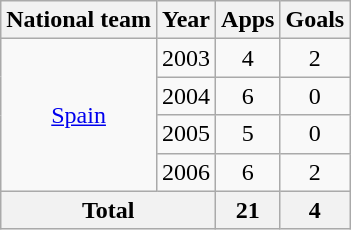<table class="wikitable" style="text-align:center">
<tr>
<th>National team</th>
<th>Year</th>
<th>Apps</th>
<th>Goals</th>
</tr>
<tr>
<td rowspan="4"><a href='#'>Spain</a></td>
<td>2003</td>
<td>4</td>
<td>2</td>
</tr>
<tr>
<td>2004</td>
<td>6</td>
<td>0</td>
</tr>
<tr>
<td>2005</td>
<td>5</td>
<td>0</td>
</tr>
<tr>
<td>2006</td>
<td>6</td>
<td>2</td>
</tr>
<tr>
<th colspan="2">Total</th>
<th>21</th>
<th>4</th>
</tr>
</table>
